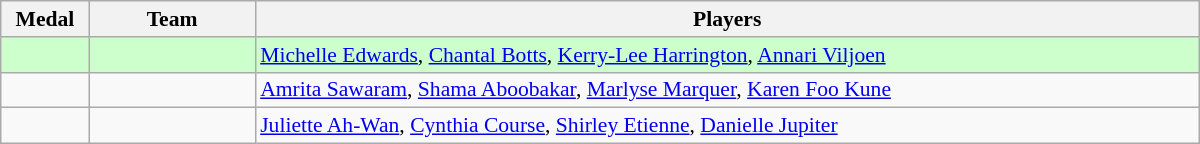<table class=wikitable style="text-align:left; font-size:90%" width="800px">
<tr>
<th width=50>Medal</th>
<th width=100>Team</th>
<th width=600>Players</th>
</tr>
<tr bgcolor=ccffcc>
<td style="text-align:center"></td>
<td></td>
<td><a href='#'>Michelle Edwards</a>, <a href='#'>Chantal Botts</a>, <a href='#'>Kerry-Lee Harrington</a>, <a href='#'>Annari Viljoen</a></td>
</tr>
<tr>
<td style="text-align:center"></td>
<td></td>
<td><a href='#'>Amrita Sawaram</a>, <a href='#'>Shama Aboobakar</a>, <a href='#'>Marlyse Marquer</a>, <a href='#'>Karen Foo Kune</a></td>
</tr>
<tr>
<td style="text-align:center"></td>
<td></td>
<td><a href='#'>Juliette Ah-Wan</a>, <a href='#'>Cynthia Course</a>, <a href='#'>Shirley Etienne</a>, <a href='#'>Danielle Jupiter</a></td>
</tr>
</table>
